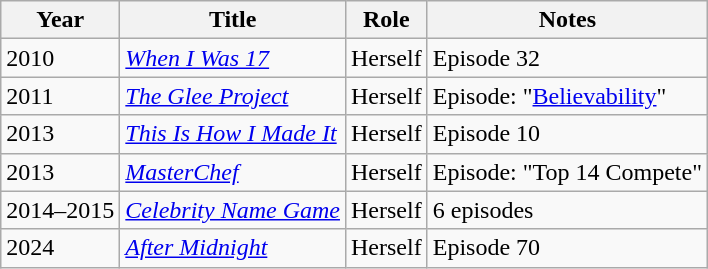<table class="wikitable sortable">
<tr>
<th>Year</th>
<th>Title</th>
<th>Role</th>
<th class="unsortable">Notes</th>
</tr>
<tr>
<td>2010</td>
<td><em><a href='#'>When I Was 17</a></em></td>
<td>Herself</td>
<td>Episode 32</td>
</tr>
<tr>
<td>2011</td>
<td><em><a href='#'>The Glee Project</a></em></td>
<td>Herself</td>
<td>Episode: "<a href='#'>Believability</a>"</td>
</tr>
<tr>
<td>2013</td>
<td><em><a href='#'>This Is How I Made It</a></em></td>
<td>Herself</td>
<td>Episode 10</td>
</tr>
<tr>
<td>2013</td>
<td><em><a href='#'>MasterChef</a></em></td>
<td>Herself</td>
<td>Episode: "Top 14 Compete"</td>
</tr>
<tr>
<td>2014–2015</td>
<td><em><a href='#'>Celebrity Name Game</a></em></td>
<td>Herself</td>
<td>6 episodes</td>
</tr>
<tr>
<td>2024</td>
<td><em><a href='#'>After Midnight</a></em></td>
<td>Herself</td>
<td>Episode 70</td>
</tr>
</table>
